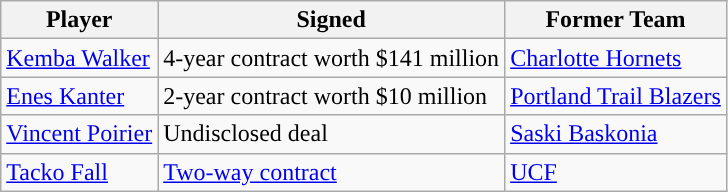<table class="wikitable">
<tr>
<th>Player</th>
<th>Signed</th>
<th>Former Team</th>
</tr>
<tr>
<td><a href='#'>Kemba Walker</a></td>
<td>4-year contract worth $141 million</td>
<td><a href='#'>Charlotte Hornets</a></td>
</tr>
<tr>
<td><a href='#'>Enes Kanter</a></td>
<td>2-year contract worth $10 million</td>
<td><a href='#'>Portland Trail Blazers</a></td>
</tr>
<tr>
<td><a href='#'>Vincent Poirier</a></td>
<td>Undisclosed deal</td>
<td><a href='#'>Saski Baskonia</a></td>
</tr>
<tr>
<td><a href='#'>Tacko Fall</a></td>
<td><a href='#'>Two-way contract</a></td>
<td><a href='#'>UCF</a></td>
</tr>
</table>
